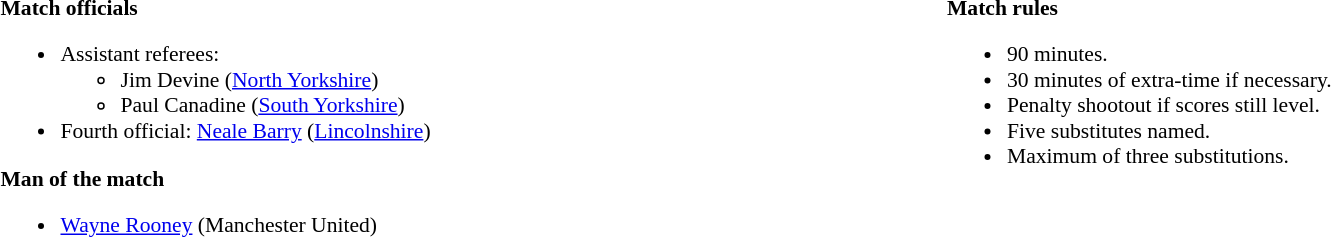<table width=100% style="font-size: 90%">
<tr>
<td width=50% valign=top><br><strong>Match officials</strong><ul><li>Assistant referees:<ul><li>Jim Devine (<a href='#'>North Yorkshire</a>)</li><li>Paul Canadine (<a href='#'>South Yorkshire</a>)</li></ul></li><li>Fourth official: <a href='#'>Neale Barry</a> (<a href='#'>Lincolnshire</a>)</li></ul><strong>Man of the match</strong><ul><li><a href='#'>Wayne Rooney</a> (Manchester United)</li></ul></td>
<td width=50% valign=top><br><strong>Match rules</strong><ul><li>90 minutes.</li><li>30 minutes of extra-time if necessary.</li><li>Penalty shootout if scores still level.</li><li>Five substitutes named.</li><li>Maximum of three substitutions.</li></ul></td>
</tr>
</table>
